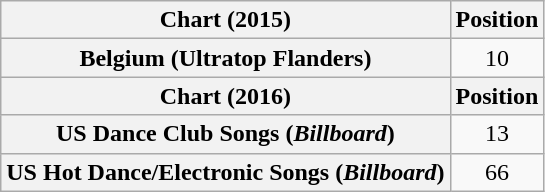<table class="wikitable plainrowheaders" style="text-align:center;">
<tr>
<th>Chart (2015)</th>
<th>Position</th>
</tr>
<tr>
<th scope="row">Belgium (Ultratop Flanders)</th>
<td>10</td>
</tr>
<tr>
<th>Chart (2016)</th>
<th>Position</th>
</tr>
<tr>
<th scope="row">US Dance Club Songs (<em>Billboard</em>)</th>
<td>13</td>
</tr>
<tr>
<th scope="row">US Hot Dance/Electronic Songs (<em>Billboard</em>)</th>
<td>66</td>
</tr>
</table>
